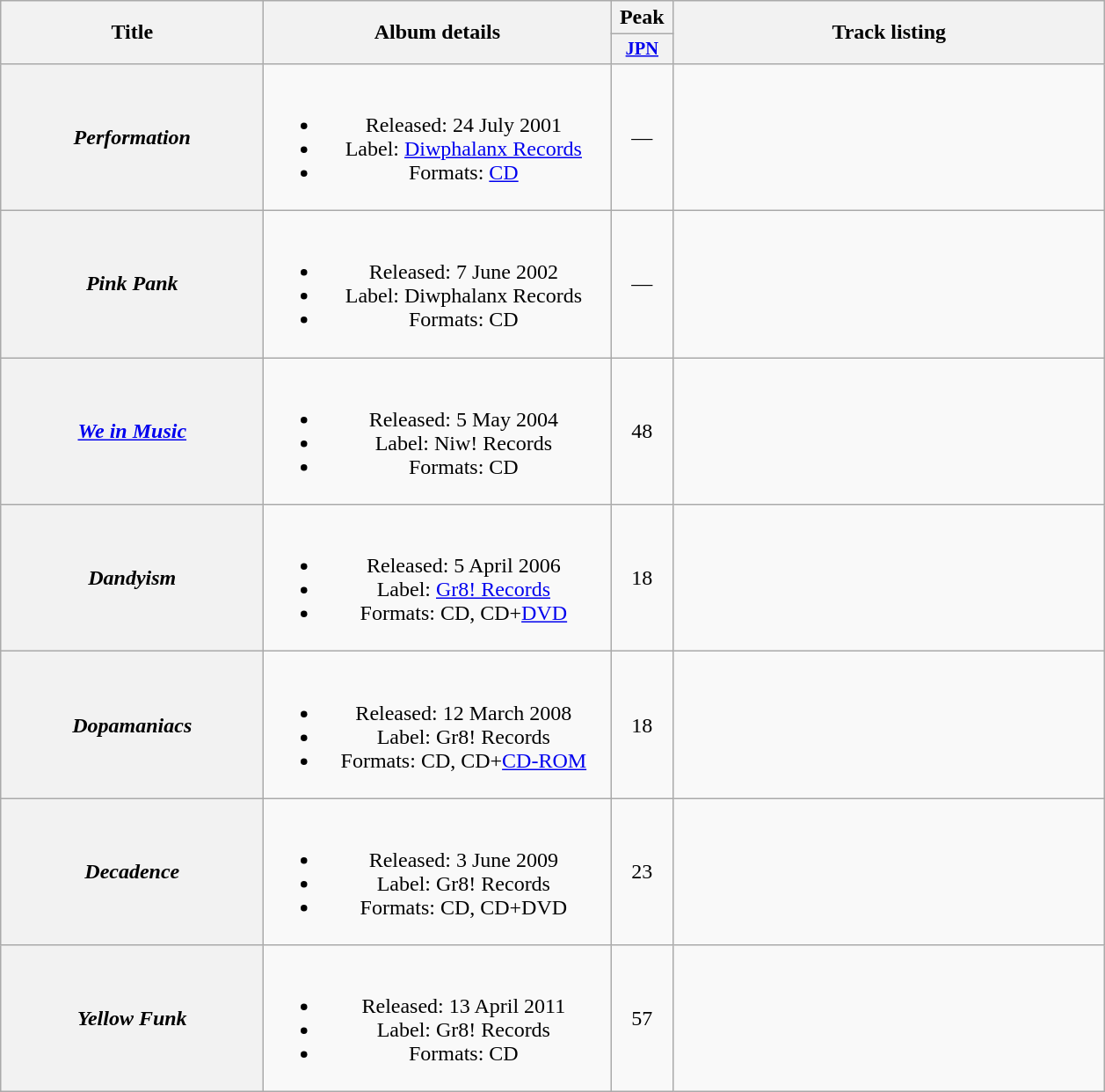<table class="wikitable plainrowheaders" style="text-align:center;">
<tr>
<th scope="col" rowspan="2" style="width:12em;">Title</th>
<th scope="col" rowspan="2" style="width:16em;">Album details</th>
<th scope="col">Peak</th>
<th scope="col" rowspan="2" style="width:20em;">Track listing</th>
</tr>
<tr>
<th scope="col" style="width:3em;font-size:85%;"><a href='#'>JPN</a><br></th>
</tr>
<tr>
<th scope="row"><em>Performation</em></th>
<td><br><ul><li>Released: 24 July 2001</li><li>Label: <a href='#'>Diwphalanx Records</a></li><li>Formats: <a href='#'>CD</a></li></ul></td>
<td>—</td>
<td></td>
</tr>
<tr>
<th scope="row"><em>Pink Pank</em></th>
<td><br><ul><li>Released: 7 June 2002</li><li>Label: Diwphalanx Records</li><li>Formats: CD</li></ul></td>
<td>—</td>
<td></td>
</tr>
<tr>
<th scope="row"><em><a href='#'>We in Music</a></em></th>
<td><br><ul><li>Released: 5 May 2004</li><li>Label: Niw! Records</li><li>Formats: CD</li></ul></td>
<td>48</td>
<td></td>
</tr>
<tr>
<th scope="row"><em>Dandyism</em></th>
<td><br><ul><li>Released: 5 April 2006</li><li>Label: <a href='#'>Gr8! Records</a></li><li>Formats: CD, CD+<a href='#'>DVD</a></li></ul></td>
<td>18</td>
<td></td>
</tr>
<tr>
<th scope="row"><em>Dopamaniacs</em></th>
<td><br><ul><li>Released: 12 March 2008</li><li>Label: Gr8! Records</li><li>Formats: CD, CD+<a href='#'>CD-ROM</a></li></ul></td>
<td>18</td>
<td></td>
</tr>
<tr>
<th scope="row"><em>Decadence</em></th>
<td><br><ul><li>Released: 3 June 2009</li><li>Label: Gr8! Records</li><li>Formats: CD, CD+DVD</li></ul></td>
<td>23</td>
<td></td>
</tr>
<tr>
<th scope="row"><em>Yellow Funk</em></th>
<td><br><ul><li>Released: 13 April 2011</li><li>Label: Gr8! Records</li><li>Formats: CD</li></ul></td>
<td>57</td>
<td></td>
</tr>
</table>
